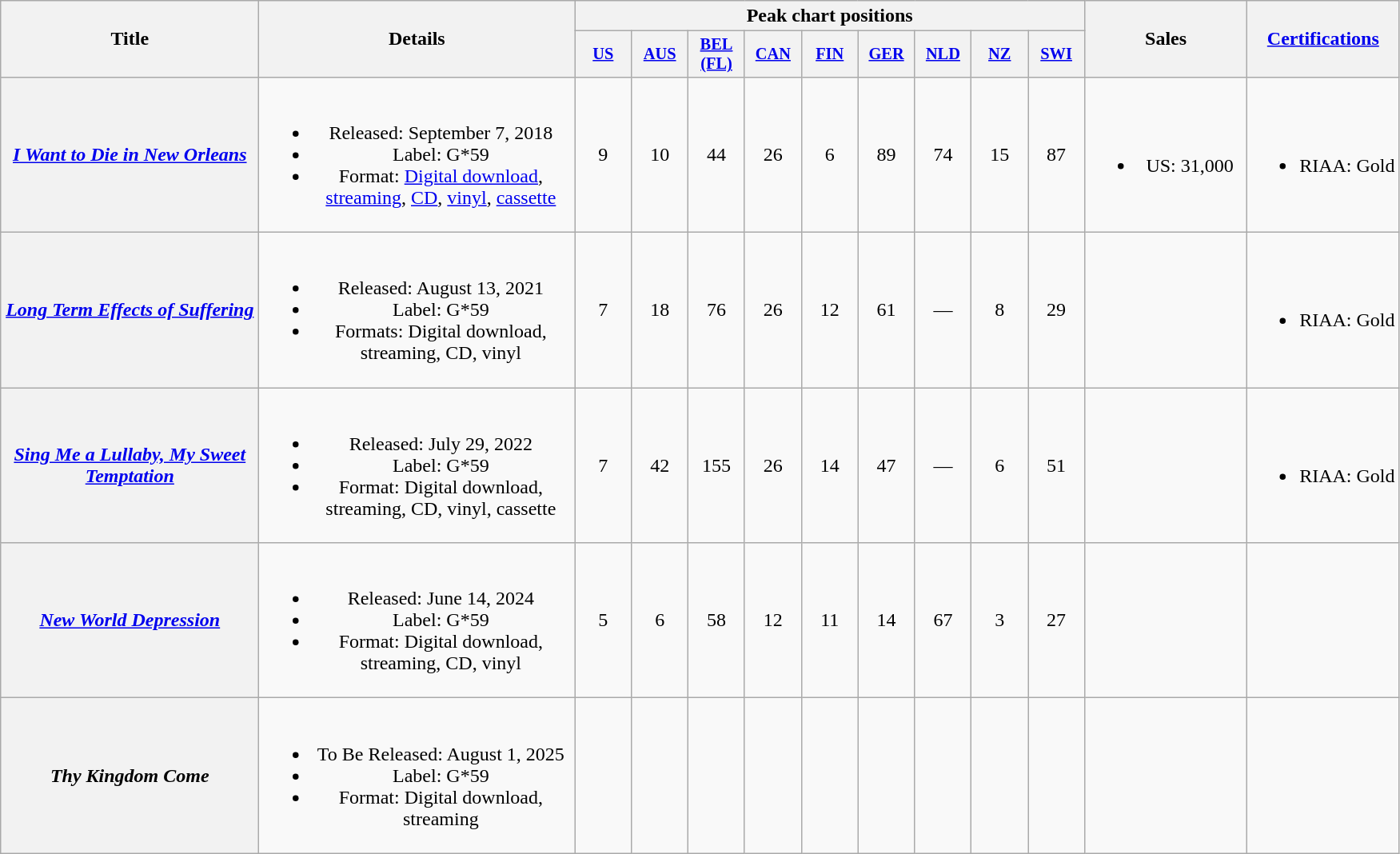<table class="wikitable plainrowheaders" style="text-align:center;">
<tr>
<th scope="col" rowspan="2" style="width:13em;">Title</th>
<th scope="col" rowspan="2" style="width:16em;">Details</th>
<th scope="col" colspan="9">Peak chart positions</th>
<th scope="col" rowspan="2" style="width:8em;">Sales</th>
<th rowspan="2"><a href='#'>Certifications</a></th>
</tr>
<tr>
<th scope="col" style="width:3em;font-size:85%;"><a href='#'>US</a><br></th>
<th scope="col" style="width:3em;font-size:85%;"><a href='#'>AUS</a><br></th>
<th scope="col" style="width:3em;font-size:85%;"><a href='#'>BEL<br>(FL)</a><br></th>
<th scope="col" style="width:3em;font-size:85%;"><a href='#'>CAN</a><br></th>
<th scope="col" style="width:3em;font-size:85%;"><a href='#'>FIN</a><br></th>
<th scope="col" style="width:3em;font-size:85%;"><a href='#'>GER</a><br></th>
<th scope="col" style="width:3em;font-size:85%;"><a href='#'>NLD</a><br></th>
<th scope="col" style="width:3em;font-size:85%;"><a href='#'>NZ</a><br></th>
<th scope="col" style="width:3em;font-size:85%;"><a href='#'>SWI</a><br></th>
</tr>
<tr>
<th scope="row"><em><a href='#'>I Want to Die in New Orleans</a></em></th>
<td><br><ul><li>Released: September 7, 2018</li><li>Label: G*59</li><li>Format: <a href='#'>Digital download</a>, <a href='#'>streaming</a>, <a href='#'>CD</a>, <a href='#'>vinyl</a>, <a href='#'>cassette</a></li></ul></td>
<td>9</td>
<td>10</td>
<td>44</td>
<td>26</td>
<td>6</td>
<td>89</td>
<td>74</td>
<td>15</td>
<td>87</td>
<td><br><ul><li>US: 31,000</li></ul></td>
<td><br><ul><li>RIAA: Gold</li></ul></td>
</tr>
<tr>
<th scope="row"><em><a href='#'>Long Term Effects of Suffering</a></em></th>
<td><br><ul><li>Released: August 13, 2021</li><li>Label: G*59</li><li>Formats: Digital download, streaming, CD, vinyl</li></ul></td>
<td>7</td>
<td>18</td>
<td>76</td>
<td>26</td>
<td>12</td>
<td>61</td>
<td>—</td>
<td>8</td>
<td>29</td>
<td></td>
<td><br><ul><li>RIAA: Gold</li></ul></td>
</tr>
<tr>
<th scope="row"><em><a href='#'>Sing Me a Lullaby, My Sweet Temptation</a></em></th>
<td><br><ul><li>Released: July 29, 2022</li><li>Label: G*59</li><li>Format: Digital download, streaming, CD, vinyl, cassette</li></ul></td>
<td>7</td>
<td>42</td>
<td>155</td>
<td>26</td>
<td>14</td>
<td>47</td>
<td>—</td>
<td>6</td>
<td>51</td>
<td></td>
<td><br><ul><li>RIAA: Gold</li></ul></td>
</tr>
<tr>
<th scope="row"><em><a href='#'>New World Depression</a></em></th>
<td><br><ul><li>Released: June 14, 2024</li><li>Label: G*59</li><li>Format: Digital download, streaming, CD, vinyl</li></ul></td>
<td>5</td>
<td>6</td>
<td>58</td>
<td>12</td>
<td>11</td>
<td>14</td>
<td>67</td>
<td>3</td>
<td>27</td>
<td></td>
<td></td>
</tr>
<tr>
<th scope="row"><em>Thy Kingdom Come</em></th>
<td><br><ul><li>To Be Released: August 1, 2025</li><li>Label: G*59</li><li>Format: Digital download, streaming</li></ul></td>
<td></td>
<td></td>
<td></td>
<td></td>
<td></td>
<td></td>
<td></td>
<td></td>
<td></td>
<td></td>
<td></td>
</tr>
</table>
